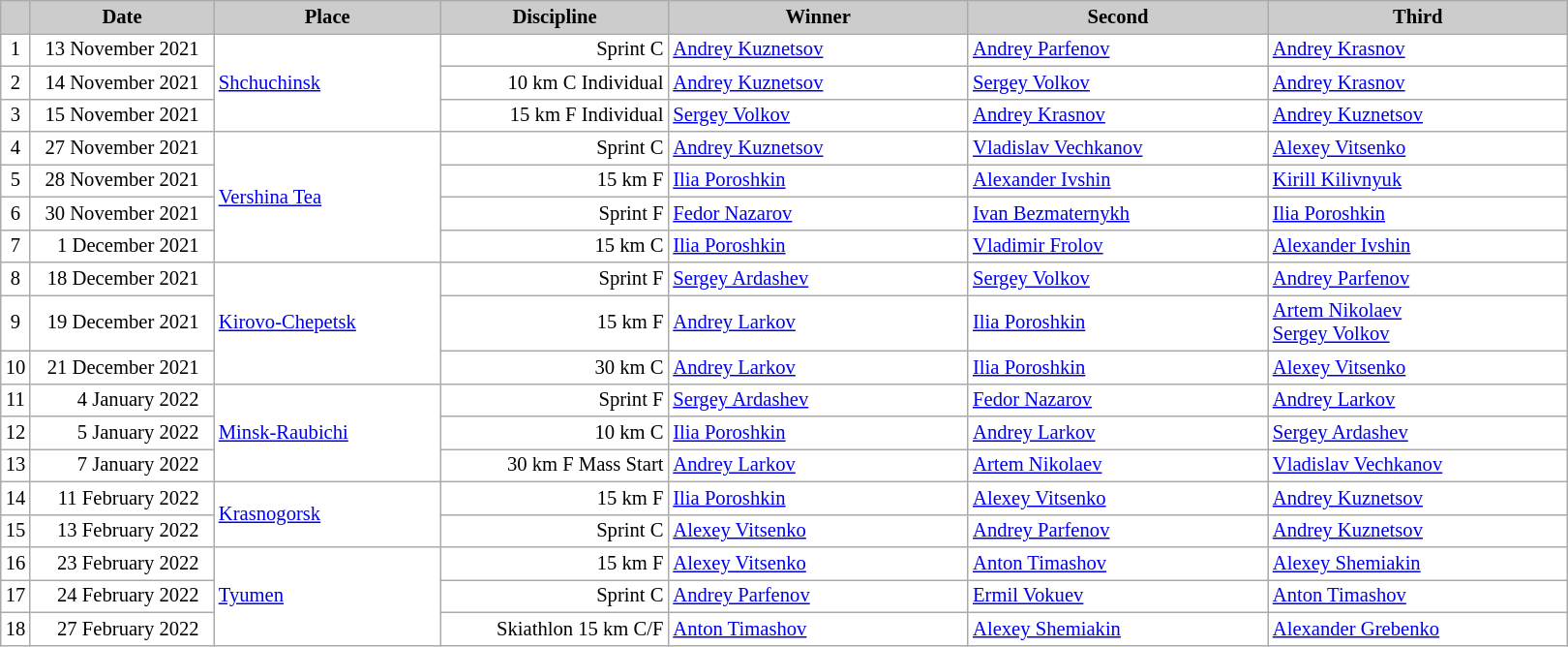<table class="wikitable plainrowheaders" style="background:#fff; font-size:86%; line-height:16px; border:grey solid 1px; border-collapse:collapse;">
<tr style="background:#ccc; text-align:center;">
<th scope="col" style="background:#ccc; width=30 px;"></th>
<th scope="col" style="background:#ccc; width:120px;">Date</th>
<th scope="col" style="background:#ccc; width:150px;">Place</th>
<th scope="col" style="background:#ccc; width:150px;">Discipline</th>
<th scope="col" style="background:#ccc; width:200px;">Winner</th>
<th scope="col" style="background:#ccc; width:200px;">Second</th>
<th scope="col" style="background:#ccc; width:200px;">Third</th>
</tr>
<tr>
<td align=center>1</td>
<td align=right>13 November 2021  </td>
<td rowspan=3> <a href='#'>Shchuchinsk</a></td>
<td align=right>Sprint C</td>
<td> <a href='#'>Andrey Kuznetsov</a></td>
<td> <a href='#'>Andrey Parfenov</a></td>
<td> <a href='#'>Andrey Krasnov</a></td>
</tr>
<tr>
<td align=center>2</td>
<td align=right>14 November 2021  </td>
<td align=right>10 km C Individual</td>
<td> <a href='#'>Andrey Kuznetsov</a></td>
<td> <a href='#'>Sergey Volkov</a></td>
<td> <a href='#'>Andrey Krasnov</a></td>
</tr>
<tr>
<td align=center>3</td>
<td align=right>15 November 2021  </td>
<td align=right>15 km F Individual</td>
<td> <a href='#'>Sergey Volkov</a></td>
<td> <a href='#'>Andrey Krasnov</a></td>
<td> <a href='#'>Andrey Kuznetsov</a></td>
</tr>
<tr>
<td align=center>4</td>
<td align=right>27 November 2021  </td>
<td rowspan=4> <a href='#'>Vershina Tea</a></td>
<td align=right>Sprint C</td>
<td> <a href='#'>Andrey Kuznetsov</a></td>
<td> <a href='#'>Vladislav Vechkanov</a></td>
<td> <a href='#'>Alexey Vitsenko</a></td>
</tr>
<tr>
<td align=center>5</td>
<td align=right>28 November 2021  </td>
<td align=right>15 km F</td>
<td> <a href='#'>Ilia Poroshkin</a></td>
<td> <a href='#'>Alexander Ivshin</a></td>
<td> <a href='#'>Kirill Kilivnyuk</a></td>
</tr>
<tr>
<td align=center>6</td>
<td align=right>30 November 2021  </td>
<td align=right>Sprint F</td>
<td> <a href='#'>Fedor Nazarov</a></td>
<td> <a href='#'>Ivan Bezmaternykh</a></td>
<td> <a href='#'>Ilia Poroshkin</a></td>
</tr>
<tr>
<td align=center>7</td>
<td align=right>1 December 2021  </td>
<td align=right>15 km C</td>
<td> <a href='#'>Ilia Poroshkin</a></td>
<td> <a href='#'>Vladimir Frolov</a></td>
<td> <a href='#'>Alexander Ivshin</a></td>
</tr>
<tr>
<td align=center>8</td>
<td align=right>18 December 2021  </td>
<td rowspan=3> <a href='#'>Kirovo-Chepetsk</a></td>
<td align=right>Sprint F</td>
<td> <a href='#'>Sergey Ardashev</a></td>
<td> <a href='#'>Sergey Volkov</a></td>
<td> <a href='#'>Andrey Parfenov</a></td>
</tr>
<tr>
<td align=center>9</td>
<td align=right>19 December 2021  </td>
<td align=right>15 km F</td>
<td> <a href='#'>Andrey Larkov</a></td>
<td> <a href='#'>Ilia Poroshkin</a></td>
<td> <a href='#'>Artem Nikolaev</a> <br>  <a href='#'>Sergey Volkov</a></td>
</tr>
<tr>
<td align=center>10</td>
<td align=right>21 December 2021  </td>
<td align=right>30 km C</td>
<td> <a href='#'>Andrey Larkov</a></td>
<td> <a href='#'>Ilia Poroshkin</a></td>
<td> <a href='#'>Alexey Vitsenko</a></td>
</tr>
<tr>
<td align=center>11</td>
<td align=right>4 January 2022  </td>
<td rowspan=3> <a href='#'>Minsk-Raubichi</a></td>
<td align=right>Sprint F</td>
<td> <a href='#'>Sergey Ardashev</a></td>
<td> <a href='#'>Fedor Nazarov</a></td>
<td> <a href='#'>Andrey Larkov</a></td>
</tr>
<tr>
<td align=center>12</td>
<td align=right>5 January 2022  </td>
<td align=right>10 km C</td>
<td> <a href='#'>Ilia Poroshkin</a></td>
<td> <a href='#'>Andrey Larkov</a></td>
<td> <a href='#'>Sergey Ardashev</a></td>
</tr>
<tr>
<td align=center>13</td>
<td align=right>7 January 2022  </td>
<td align=right>30 km F Mass Start</td>
<td> <a href='#'>Andrey Larkov</a></td>
<td> <a href='#'>Artem Nikolaev</a></td>
<td> <a href='#'>Vladislav Vechkanov</a></td>
</tr>
<tr>
<td align=center>14</td>
<td align=right>11 February 2022  </td>
<td rowspan=2> <a href='#'>Krasnogorsk</a></td>
<td align=right>15 km F</td>
<td> <a href='#'>Ilia Poroshkin</a></td>
<td> <a href='#'>Alexey Vitsenko</a></td>
<td> <a href='#'>Andrey Kuznetsov</a></td>
</tr>
<tr>
<td align=center>15</td>
<td align=right>13 February 2022  </td>
<td align=right>Sprint C</td>
<td> <a href='#'>Alexey Vitsenko</a></td>
<td> <a href='#'>Andrey Parfenov</a></td>
<td> <a href='#'>Andrey Kuznetsov</a></td>
</tr>
<tr>
<td align=center>16</td>
<td align=right>23 February 2022  </td>
<td rowspan=3> <a href='#'>Tyumen</a></td>
<td align=right>15 km F</td>
<td> <a href='#'>Alexey Vitsenko</a></td>
<td> <a href='#'>Anton Timashov</a></td>
<td> <a href='#'>Alexey Shemiakin</a></td>
</tr>
<tr>
<td align=center>17</td>
<td align=right>24 February 2022  </td>
<td align=right>Sprint C</td>
<td> <a href='#'>Andrey Parfenov</a></td>
<td> <a href='#'>Ermil Vokuev</a></td>
<td> <a href='#'>Anton Timashov</a></td>
</tr>
<tr>
<td align=center>18</td>
<td align=right>27 February 2022  </td>
<td align=right>Skiathlon 15 km C/F</td>
<td> <a href='#'>Anton Timashov</a></td>
<td> <a href='#'>Alexey Shemiakin</a></td>
<td> <a href='#'>Alexander Grebenko</a></td>
</tr>
</table>
